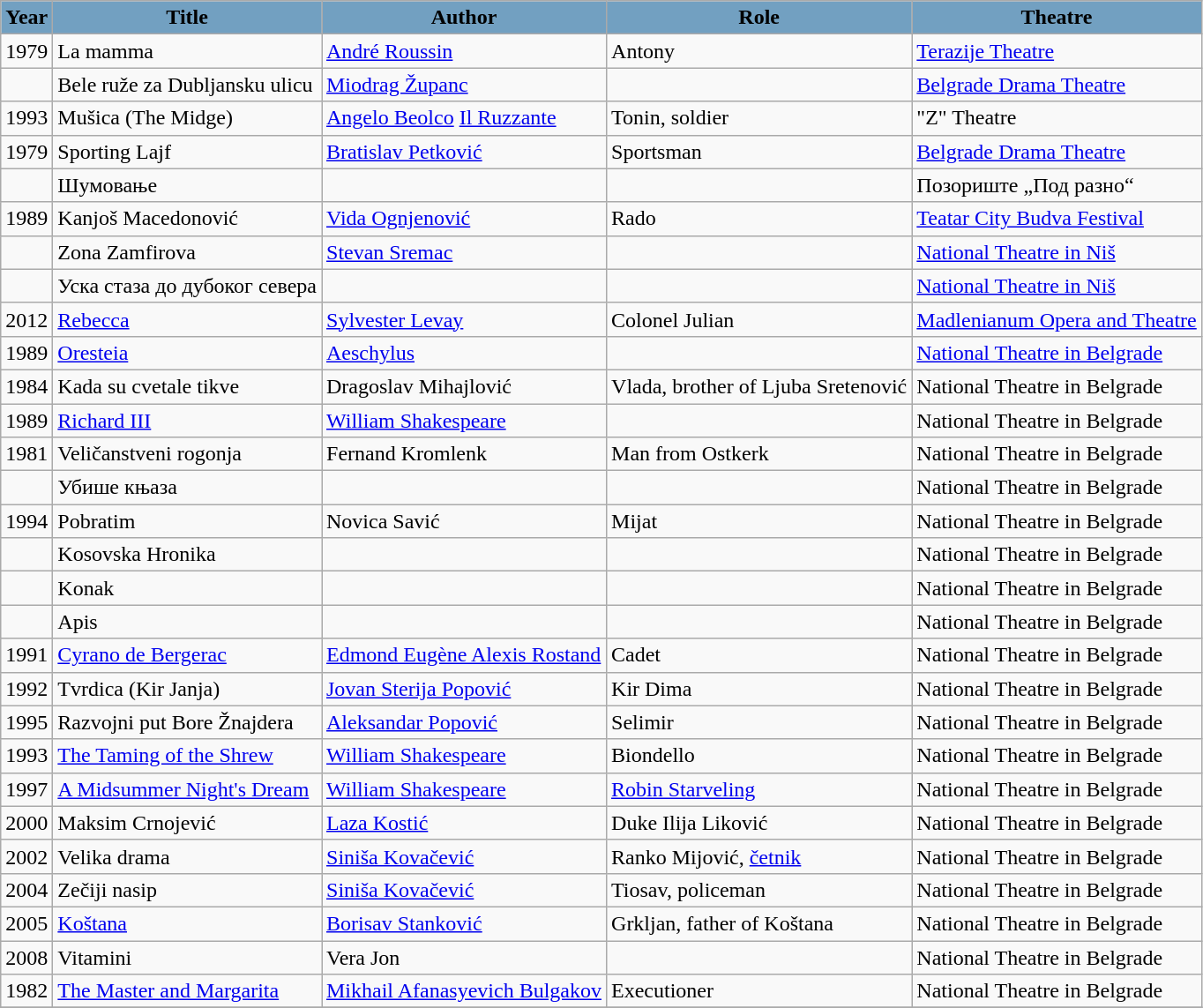<table align="center" class="wikitable sortable">
<tr>
<th style=background:#72A0C1;>Year</th>
<th style=background:#72A0C1;>Title</th>
<th style=background:#72A0C1;>Author</th>
<th style=background:#72A0C1;>Role</th>
<th style=background:#72A0C1;>Theatre</th>
</tr>
<tr>
<td>1979</td>
<td>La mamma</td>
<td><a href='#'>André Roussin</a></td>
<td>Antony</td>
<td><a href='#'>Terazije Theatre</a></td>
</tr>
<tr>
<td></td>
<td>Bele ruže za Dubljansku ulicu</td>
<td><a href='#'>Miodrag Županc</a></td>
<td></td>
<td><a href='#'>Belgrade Drama Theatre</a></td>
</tr>
<tr>
<td>1993</td>
<td>Mušica (The Midge)</td>
<td><a href='#'>Angelo Beolco</a> <a href='#'>Il Ruzzante</a></td>
<td>Tonin, soldier</td>
<td>"Z" Theatre</td>
</tr>
<tr>
<td>1979</td>
<td>Sporting Lajf</td>
<td><a href='#'>Bratislav Petković</a></td>
<td>Sportsman</td>
<td><a href='#'>Belgrade Drama Theatre</a></td>
</tr>
<tr>
<td></td>
<td>Шумовање</td>
<td></td>
<td></td>
<td>Позориште „Под разно“</td>
</tr>
<tr>
<td>1989</td>
<td>Kanjoš Macedonović</td>
<td><a href='#'>Vida Ognjenović</a></td>
<td>Rado</td>
<td><a href='#'>Teatar City Budva Festival</a></td>
</tr>
<tr>
<td></td>
<td>Zona Zamfirova</td>
<td><a href='#'>Stevan Sremac</a></td>
<td></td>
<td><a href='#'>National Theatre in Niš</a></td>
</tr>
<tr>
<td></td>
<td>Уска стаза до дубоког севера</td>
<td></td>
<td></td>
<td><a href='#'>National Theatre in Niš</a></td>
</tr>
<tr>
<td>2012</td>
<td><a href='#'>Rebecca</a></td>
<td><a href='#'>Sylvester Levay</a></td>
<td>Colonel Julian</td>
<td><a href='#'>Madlenianum Opera and Theatre</a></td>
</tr>
<tr>
<td>1989</td>
<td><a href='#'>Oresteia</a></td>
<td><a href='#'>Aeschylus</a></td>
<td></td>
<td><a href='#'>National Theatre in Belgrade</a></td>
</tr>
<tr>
<td>1984</td>
<td>Kada su cvetale tikve</td>
<td>Dragoslav Mihajlović</td>
<td>Vlada, brother of Ljuba Sretenović</td>
<td>National Theatre in Belgrade</td>
</tr>
<tr>
<td>1989</td>
<td><a href='#'>Richard III</a></td>
<td><a href='#'>William Shakespeare</a></td>
<td></td>
<td>National Theatre in Belgrade</td>
</tr>
<tr>
<td>1981</td>
<td>Veličanstveni rogonja</td>
<td>Fernand Kromlenk</td>
<td>Man from Ostkerk</td>
<td>National Theatre in Belgrade</td>
</tr>
<tr>
<td></td>
<td>Убише књаза</td>
<td></td>
<td></td>
<td>National Theatre in Belgrade</td>
</tr>
<tr>
<td>1994</td>
<td>Pobratim</td>
<td>Novica Savić</td>
<td>Mijat</td>
<td>National Theatre in Belgrade</td>
</tr>
<tr>
<td></td>
<td>Kosovska Hronika</td>
<td></td>
<td></td>
<td>National Theatre in Belgrade</td>
</tr>
<tr>
<td></td>
<td>Konak</td>
<td></td>
<td></td>
<td>National Theatre in Belgrade</td>
</tr>
<tr>
<td></td>
<td>Apis</td>
<td></td>
<td></td>
<td>National Theatre in Belgrade</td>
</tr>
<tr>
<td>1991</td>
<td><a href='#'>Cyrano de Bergerac</a></td>
<td><a href='#'>Edmond Eugène Alexis Rostand</a></td>
<td>Cadet</td>
<td>National Theatre in Belgrade</td>
</tr>
<tr>
<td>1992</td>
<td>Tvrdica (Kir Janja)</td>
<td><a href='#'>Jovan Sterija Popović</a></td>
<td>Kir Dima</td>
<td>National Theatre in Belgrade</td>
</tr>
<tr>
<td>1995</td>
<td>Razvojni put Bore Žnajdera</td>
<td><a href='#'>Aleksandar Popović</a></td>
<td>Selimir</td>
<td>National Theatre in Belgrade</td>
</tr>
<tr>
<td>1993</td>
<td><a href='#'>The Taming of the Shrew</a></td>
<td><a href='#'>William Shakespeare</a></td>
<td>Biondello</td>
<td>National Theatre in Belgrade</td>
</tr>
<tr>
<td>1997</td>
<td><a href='#'>A Midsummer Night's Dream</a></td>
<td><a href='#'>William Shakespeare</a></td>
<td><a href='#'>Robin Starveling</a></td>
<td>National Theatre in Belgrade</td>
</tr>
<tr>
<td>2000</td>
<td>Maksim Crnojević</td>
<td><a href='#'>Laza Kostić</a></td>
<td>Duke Ilija Liković</td>
<td>National Theatre in Belgrade</td>
</tr>
<tr>
<td>2002</td>
<td>Velika drama</td>
<td><a href='#'>Siniša Kovačević</a></td>
<td>Ranko Mijović, <a href='#'>četnik</a></td>
<td>National Theatre in Belgrade</td>
</tr>
<tr>
<td>2004</td>
<td>Zečiji nasip</td>
<td><a href='#'>Siniša Kovačević</a></td>
<td>Tiosav, policeman</td>
<td>National Theatre in Belgrade</td>
</tr>
<tr>
<td>2005</td>
<td><a href='#'>Koštana</a></td>
<td><a href='#'>Borisav Stanković</a></td>
<td>Grkljan, father of Koštana</td>
<td>National Theatre in Belgrade</td>
</tr>
<tr>
<td>2008</td>
<td>Vitamini</td>
<td>Vera Jon</td>
<td></td>
<td>National Theatre in Belgrade</td>
</tr>
<tr>
<td>1982</td>
<td><a href='#'>The Master and Margarita</a></td>
<td><a href='#'>Mikhail Afanasyevich Bulgakov</a></td>
<td>Executioner</td>
<td>National Theatre in Belgrade</td>
</tr>
<tr>
</tr>
</table>
